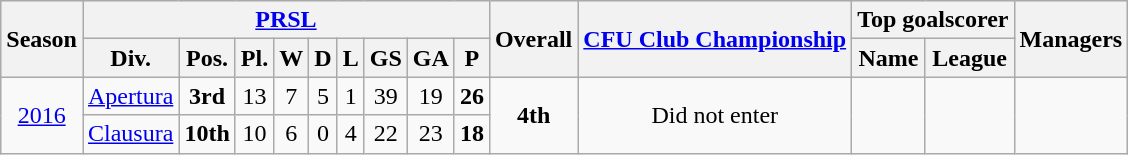<table class="wikitable">
<tr style="background:#efefef;">
<th rowspan="2">Season</th>
<th colspan="9"><a href='#'>PRSL</a></th>
<th rowspan="2">Overall</th>
<th rowspan="2"><a href='#'>CFU Club Championship</a></th>
<th colspan="2">Top goalscorer</th>
<th rowspan="2">Managers</th>
</tr>
<tr>
<th>Div.</th>
<th>Pos.</th>
<th>Pl.</th>
<th>W</th>
<th>D</th>
<th>L</th>
<th>GS</th>
<th>GA</th>
<th>P</th>
<th>Name</th>
<th>League</th>
</tr>
<tr>
<td align=center rowspan="2"><a href='#'>2016</a></td>
<td align=center><a href='#'>Apertura</a></td>
<td align=center><strong>3rd</strong></td>
<td align=center>13</td>
<td align=center>7</td>
<td align=center>5</td>
<td align=center>1</td>
<td align=center>39</td>
<td align=center>19</td>
<td align=center><strong>26</strong></td>
<td align=center rowspan="2"><strong>4th</strong></td>
<td align=center rowspan="2">Did not enter</td>
<td align=center rowspan="2"></td>
<td align=center rowspan="2"></td>
<td align=center rowspan="2"></td>
</tr>
<tr>
<td align=center><a href='#'>Clausura</a></td>
<td align=center><strong>10th</strong></td>
<td align=center>10</td>
<td align=center>6</td>
<td align=center>0</td>
<td align=center>4</td>
<td align=center>22</td>
<td align=center>23</td>
<td align=center><strong>18</strong></td>
</tr>
</table>
